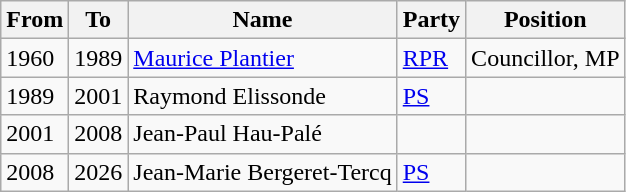<table class="wikitable">
<tr>
<th>From</th>
<th>To</th>
<th>Name</th>
<th>Party</th>
<th>Position</th>
</tr>
<tr>
<td>1960</td>
<td>1989</td>
<td><a href='#'>Maurice Plantier</a></td>
<td><a href='#'>RPR</a></td>
<td>Councillor, MP</td>
</tr>
<tr>
<td>1989</td>
<td>2001</td>
<td>Raymond Elissonde</td>
<td><a href='#'>PS</a></td>
<td></td>
</tr>
<tr>
<td>2001</td>
<td>2008</td>
<td>Jean-Paul Hau-Palé</td>
<td></td>
<td></td>
</tr>
<tr>
<td>2008</td>
<td>2026</td>
<td>Jean-Marie Bergeret-Tercq</td>
<td><a href='#'>PS</a></td>
<td></td>
</tr>
</table>
